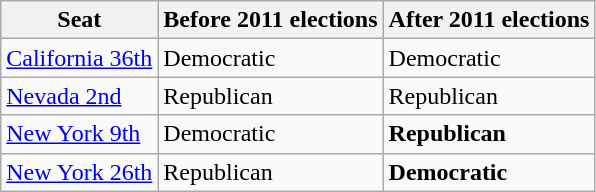<table class="wikitable sortable">
<tr>
<th>Seat</th>
<th>Before 2011 elections</th>
<th>After 2011 elections</th>
</tr>
<tr>
<td><a href='#'>California 36th</a></td>
<td>Democratic</td>
<td>Democratic</td>
</tr>
<tr>
<td><a href='#'>Nevada 2nd</a></td>
<td>Republican</td>
<td>Republican</td>
</tr>
<tr>
<td><a href='#'>New York 9th</a></td>
<td>Democratic</td>
<td><strong>Republican</strong></td>
</tr>
<tr>
<td><a href='#'>New York 26th</a></td>
<td>Republican</td>
<td><strong>Democratic</strong></td>
</tr>
</table>
